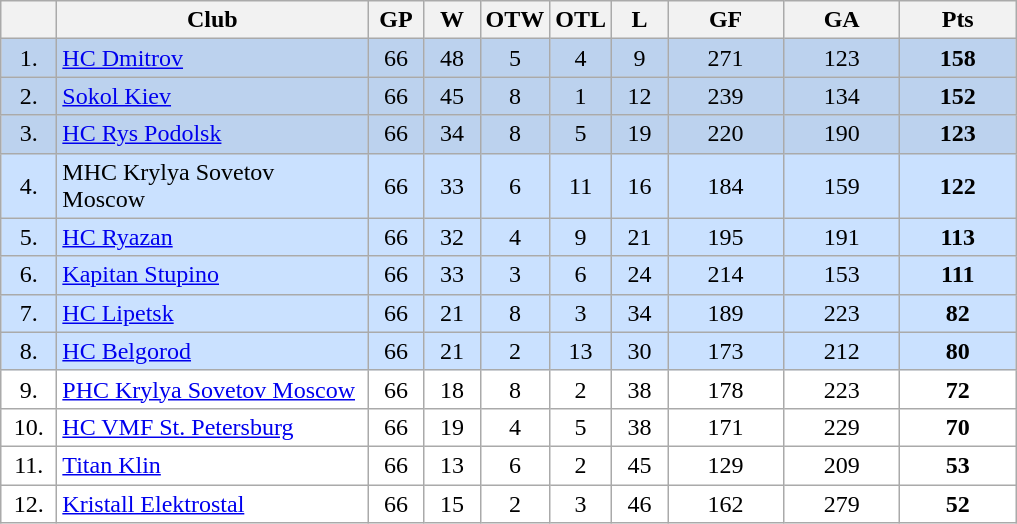<table class="wikitable">
<tr>
<th width="30"></th>
<th width="200">Club</th>
<th width="30">GP</th>
<th width="30">W</th>
<th width="30">OTW</th>
<th width="30">OTL</th>
<th width="30">L</th>
<th width="70">GF</th>
<th width="70">GA</th>
<th width="70">Pts</th>
</tr>
<tr bgcolor="#BCD2EE" align="center">
<td>1.</td>
<td align="left"><a href='#'>HC Dmitrov</a></td>
<td>66</td>
<td>48</td>
<td>5</td>
<td>4</td>
<td>9</td>
<td>271</td>
<td>123</td>
<td><strong>158</strong></td>
</tr>
<tr bgcolor="#BCD2EE" align="center">
<td>2.</td>
<td align="left"><a href='#'>Sokol Kiev</a></td>
<td>66</td>
<td>45</td>
<td>8</td>
<td>1</td>
<td>12</td>
<td>239</td>
<td>134</td>
<td><strong>152</strong></td>
</tr>
<tr bgcolor="#BCD2EE" align="center">
<td>3.</td>
<td align="left"><a href='#'>HC Rys Podolsk</a></td>
<td>66</td>
<td>34</td>
<td>8</td>
<td>5</td>
<td>19</td>
<td>220</td>
<td>190</td>
<td><strong>123</strong></td>
</tr>
<tr bgcolor="#CAE1FF" align="center">
<td>4.</td>
<td align="left">MHC Krylya Sovetov Moscow</td>
<td>66</td>
<td>33</td>
<td>6</td>
<td>11</td>
<td>16</td>
<td>184</td>
<td>159</td>
<td><strong>122</strong></td>
</tr>
<tr bgcolor="#CAE1FF" align="center">
<td>5.</td>
<td align="left"><a href='#'>HC Ryazan</a></td>
<td>66</td>
<td>32</td>
<td>4</td>
<td>9</td>
<td>21</td>
<td>195</td>
<td>191</td>
<td><strong>113</strong></td>
</tr>
<tr bgcolor="#CAE1FF" align="center">
<td>6.</td>
<td align="left"><a href='#'>Kapitan Stupino</a></td>
<td>66</td>
<td>33</td>
<td>3</td>
<td>6</td>
<td>24</td>
<td>214</td>
<td>153</td>
<td><strong>111</strong></td>
</tr>
<tr bgcolor="#CAE1FF" align="center">
<td>7.</td>
<td align="left"><a href='#'>HC Lipetsk</a></td>
<td>66</td>
<td>21</td>
<td>8</td>
<td>3</td>
<td>34</td>
<td>189</td>
<td>223</td>
<td><strong>82</strong></td>
</tr>
<tr bgcolor="#CAE1FF" align="center">
<td>8.</td>
<td align="left"><a href='#'>HC Belgorod</a></td>
<td>66</td>
<td>21</td>
<td>2</td>
<td>13</td>
<td>30</td>
<td>173</td>
<td>212</td>
<td><strong>80</strong></td>
</tr>
<tr bgcolor="#FFFFFF" align="center">
<td>9.</td>
<td align="left"><a href='#'>PHC Krylya Sovetov Moscow</a></td>
<td>66</td>
<td>18</td>
<td>8</td>
<td>2</td>
<td>38</td>
<td>178</td>
<td>223</td>
<td><strong>72</strong></td>
</tr>
<tr bgcolor="#FFFFFF" align="center">
<td>10.</td>
<td align="left"><a href='#'>HC VMF St. Petersburg</a></td>
<td>66</td>
<td>19</td>
<td>4</td>
<td>5</td>
<td>38</td>
<td>171</td>
<td>229</td>
<td><strong>70</strong></td>
</tr>
<tr bgcolor="#FFFFFF" align="center">
<td>11.</td>
<td align="left"><a href='#'>Titan Klin</a></td>
<td>66</td>
<td>13</td>
<td>6</td>
<td>2</td>
<td>45</td>
<td>129</td>
<td>209</td>
<td><strong>53</strong></td>
</tr>
<tr bgcolor="#FFFFFF" align="center">
<td>12.</td>
<td align="left"><a href='#'>Kristall Elektrostal</a></td>
<td>66</td>
<td>15</td>
<td>2</td>
<td>3</td>
<td>46</td>
<td>162</td>
<td>279</td>
<td><strong>52</strong></td>
</tr>
</table>
